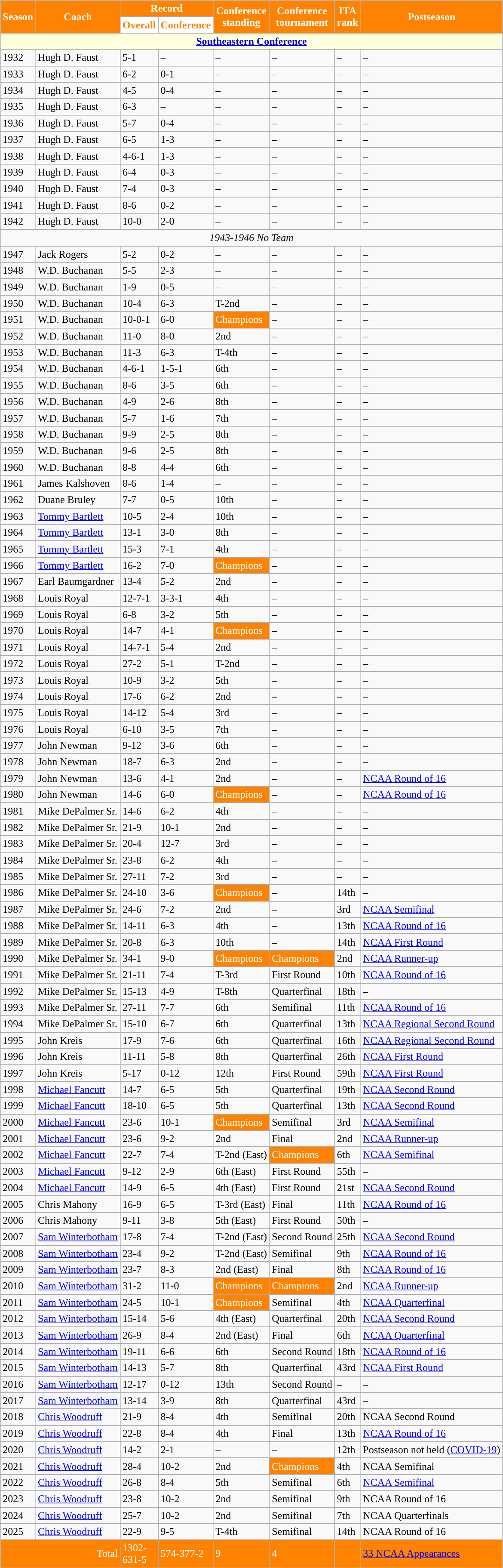<table class="wikitable">
<tr>
<th rowspan="2" style="background: #FF8200; color:white;">Season</th>
<th rowspan="2" style="background: #FF8200; color:white;">Coach</th>
<th colspan="2" style="background: #FF8200; color:white;">Record</th>
<th rowspan="2" style="background: #FF8200; color:white;">Conference<br> standing</th>
<th rowspan="2" style="background: #FF8200; color:white;">Conference<br> tournament</th>
<th rowspan="2" style="background: #FF8200; color:white;">ITA<br> rank</th>
<th rowspan="2" style="background: #FF8200; color:white;">Postseason</th>
</tr>
<tr>
<td width="70px" align="center" style="width:20px; background: white; color:#FF8200; text-align:center"><strong>Overall</strong></td>
<td width="40px" style="width:20px; background: white; color:#FF8200; text-align:center"><strong>Conference</strong></td>
</tr>
<tr style="background: #ffffdd;">
<td colspan="8" style="text-align:center;"><strong><a href='#'>Southeastern Conference</a></strong></td>
</tr>
<tr>
<td>1932</td>
<td>Hugh D. Faust</td>
<td>5-1</td>
<td>–</td>
<td>–</td>
<td>–</td>
<td>–</td>
<td>–</td>
</tr>
<tr>
<td>1933</td>
<td>Hugh D. Faust</td>
<td>6-2</td>
<td>0-1</td>
<td>–</td>
<td>–</td>
<td>–</td>
<td>–</td>
</tr>
<tr>
<td>1934</td>
<td>Hugh D. Faust</td>
<td>4-5</td>
<td>0-4</td>
<td>–</td>
<td>–</td>
<td>–</td>
<td>–</td>
</tr>
<tr>
<td>1935</td>
<td>Hugh D. Faust</td>
<td>6-3</td>
<td>–</td>
<td>–</td>
<td>–</td>
<td>–</td>
<td>–</td>
</tr>
<tr>
<td>1936</td>
<td>Hugh D. Faust</td>
<td>5-7</td>
<td>0-4</td>
<td>–</td>
<td>–</td>
<td>–</td>
<td>–</td>
</tr>
<tr>
<td>1937</td>
<td>Hugh D. Faust</td>
<td>6-5</td>
<td>1-3</td>
<td>–</td>
<td>–</td>
<td>–</td>
<td>–</td>
</tr>
<tr>
<td>1938</td>
<td>Hugh D. Faust</td>
<td>4-6-1</td>
<td>1-3</td>
<td>–</td>
<td>–</td>
<td>–</td>
<td>–</td>
</tr>
<tr>
<td>1939</td>
<td>Hugh D. Faust</td>
<td>6-4</td>
<td>0-3</td>
<td>–</td>
<td>–</td>
<td>–</td>
<td>–</td>
</tr>
<tr>
<td>1940</td>
<td>Hugh D. Faust</td>
<td>7-4</td>
<td>0-3</td>
<td>–</td>
<td>–</td>
<td>–</td>
<td>–</td>
</tr>
<tr>
<td>1941</td>
<td>Hugh D. Faust</td>
<td>8-6</td>
<td>0-2</td>
<td>–</td>
<td>–</td>
<td>–</td>
<td>–</td>
</tr>
<tr>
<td>1942</td>
<td>Hugh D. Faust</td>
<td>10-0</td>
<td>2-0</td>
<td>–</td>
<td>–</td>
<td>–</td>
<td>–</td>
</tr>
<tr align="center">
<td colspan="8"><em>1943-1946 No Team</em></td>
</tr>
<tr>
<td>1947</td>
<td>Jack Rogers</td>
<td>5-2</td>
<td>0-2</td>
<td>–</td>
<td>–</td>
<td>–</td>
<td>–</td>
</tr>
<tr>
<td>1948</td>
<td>W.D. Buchanan</td>
<td>5-5</td>
<td>2-3</td>
<td>–</td>
<td>–</td>
<td>–</td>
<td>–</td>
</tr>
<tr>
<td>1949</td>
<td>W.D. Buchanan</td>
<td>1-9</td>
<td>0-5</td>
<td>–</td>
<td>–</td>
<td>–</td>
<td>–</td>
</tr>
<tr>
<td>1950</td>
<td>W.D. Buchanan</td>
<td>10-4</td>
<td>6-3</td>
<td>T-2nd</td>
<td>–</td>
<td>–</td>
<td>–</td>
</tr>
<tr>
<td>1951</td>
<td>W.D. Buchanan</td>
<td>10-0-1</td>
<td>6-0</td>
<td style="background: #FF8200; color:white">Champions</td>
<td>–</td>
<td>–</td>
<td>–</td>
</tr>
<tr>
<td>1952</td>
<td>W.D. Buchanan</td>
<td>11-0</td>
<td>8-0</td>
<td>2nd</td>
<td>–</td>
<td>–</td>
<td>–</td>
</tr>
<tr>
<td>1953</td>
<td>W.D. Buchanan</td>
<td>11-3</td>
<td>6-3</td>
<td>T-4th</td>
<td>–</td>
<td>–</td>
<td>–</td>
</tr>
<tr>
<td>1954</td>
<td>W.D. Buchanan</td>
<td>4-6-1</td>
<td>1-5-1</td>
<td>6th</td>
<td>–</td>
<td>–</td>
<td>–</td>
</tr>
<tr>
<td>1955</td>
<td>W.D. Buchanan</td>
<td>8-6</td>
<td>3-5</td>
<td>6th</td>
<td>–</td>
<td>–</td>
<td>–</td>
</tr>
<tr>
<td>1956</td>
<td>W.D. Buchanan</td>
<td>4-9</td>
<td>2-6</td>
<td>8th</td>
<td>–</td>
<td>–</td>
<td>–</td>
</tr>
<tr>
<td>1957</td>
<td>W.D. Buchanan</td>
<td>5-7</td>
<td>1-6</td>
<td>7th</td>
<td>–</td>
<td>–</td>
<td>–</td>
</tr>
<tr>
<td>1958</td>
<td>W.D. Buchanan</td>
<td>9-9</td>
<td>2-5</td>
<td>8th</td>
<td>–</td>
<td>–</td>
<td>–</td>
</tr>
<tr>
<td>1959</td>
<td>W.D. Buchanan</td>
<td>9-6</td>
<td>2-5</td>
<td>8th</td>
<td>–</td>
<td>–</td>
<td>–</td>
</tr>
<tr>
<td>1960</td>
<td>W.D. Buchanan</td>
<td>8-8</td>
<td>4-4</td>
<td>6th</td>
<td>–</td>
<td>–</td>
<td>–</td>
</tr>
<tr>
<td>1961</td>
<td>James Kalshoven</td>
<td>8-6</td>
<td>1-4</td>
<td>–</td>
<td>–</td>
<td>–</td>
<td>–</td>
</tr>
<tr>
<td>1962</td>
<td>Duane Bruley</td>
<td>7-7</td>
<td>0-5</td>
<td>10th</td>
<td>–</td>
<td>–</td>
<td>–</td>
</tr>
<tr>
<td>1963</td>
<td><a href='#'>Tommy Bartlett</a></td>
<td>10-5</td>
<td>2-4</td>
<td>10th</td>
<td>–</td>
<td>–</td>
<td>–</td>
</tr>
<tr>
<td>1964</td>
<td><a href='#'>Tommy Bartlett</a></td>
<td>13-1</td>
<td>3-0</td>
<td>8th</td>
<td>–</td>
<td>–</td>
<td>–</td>
</tr>
<tr>
<td>1965</td>
<td><a href='#'>Tommy Bartlett</a></td>
<td>15-3</td>
<td>7-1</td>
<td>4th</td>
<td>–</td>
<td>–</td>
<td>–</td>
</tr>
<tr>
<td>1966</td>
<td><a href='#'>Tommy Bartlett</a></td>
<td>16-2</td>
<td>7-0</td>
<td style="background: #FF8200; color:white">Champions</td>
<td>–</td>
<td>–</td>
<td>–</td>
</tr>
<tr>
<td>1967</td>
<td>Earl Baumgardner</td>
<td>13-4</td>
<td>5-2</td>
<td>2nd</td>
<td>–</td>
<td>–</td>
<td>–</td>
</tr>
<tr>
<td>1968</td>
<td>Louis Royal</td>
<td>12-7-1</td>
<td>3-3-1</td>
<td>4th</td>
<td>–</td>
<td>–</td>
<td>–</td>
</tr>
<tr>
<td>1969</td>
<td>Louis Royal</td>
<td>6-8</td>
<td>3-2</td>
<td>5th</td>
<td>–</td>
<td>–</td>
<td>–</td>
</tr>
<tr>
<td>1970</td>
<td>Louis Royal</td>
<td>14-7</td>
<td>4-1</td>
<td style="background: #FF8200; color:white">Champions</td>
<td>–</td>
<td>–</td>
<td>–</td>
</tr>
<tr>
<td>1971</td>
<td>Louis Royal</td>
<td>14-7-1</td>
<td>5-4</td>
<td>2nd</td>
<td>–</td>
<td>–</td>
<td>–</td>
</tr>
<tr>
<td>1972</td>
<td>Louis Royal</td>
<td>27-2</td>
<td>5-1</td>
<td>T-2nd</td>
<td>–</td>
<td>–</td>
<td>–</td>
</tr>
<tr>
<td>1973</td>
<td>Louis Royal</td>
<td>10-9</td>
<td>3-2</td>
<td>5th</td>
<td>–</td>
<td>–</td>
<td>–</td>
</tr>
<tr>
<td>1974</td>
<td>Louis Royal</td>
<td>17-6</td>
<td>6-2</td>
<td>2nd</td>
<td>–</td>
<td>–</td>
<td>–</td>
</tr>
<tr>
<td>1975</td>
<td>Louis Royal</td>
<td>14-12</td>
<td>5-4</td>
<td>3rd</td>
<td>–</td>
<td>–</td>
<td>–</td>
</tr>
<tr>
<td>1976</td>
<td>Louis Royal</td>
<td>6-10</td>
<td>3-5</td>
<td>7th</td>
<td>–</td>
<td>–</td>
<td>–</td>
</tr>
<tr>
<td>1977</td>
<td>John Newman</td>
<td>9-12</td>
<td>3-6</td>
<td>6th</td>
<td>–</td>
<td>–</td>
<td>–</td>
</tr>
<tr>
<td>1978</td>
<td>John Newman</td>
<td>18-7</td>
<td>6-3</td>
<td>2nd</td>
<td>–</td>
<td>–</td>
<td>–</td>
</tr>
<tr>
<td>1979</td>
<td>John Newman</td>
<td>13-6</td>
<td>4-1</td>
<td>2nd</td>
<td>–</td>
<td>–</td>
<td><a href='#'>NCAA Round of 16</a></td>
</tr>
<tr>
<td>1980</td>
<td>John Newman</td>
<td>14-6</td>
<td>6-0</td>
<td style="background: #FF8200; color:white">Champions</td>
<td>–</td>
<td>–</td>
<td><a href='#'>NCAA Round of 16</a></td>
</tr>
<tr>
<td>1981</td>
<td>Mike DePalmer Sr.</td>
<td>14-6</td>
<td>6-2</td>
<td>4th</td>
<td>–</td>
<td>–</td>
<td>–</td>
</tr>
<tr>
<td>1982</td>
<td>Mike DePalmer Sr.</td>
<td>21-9</td>
<td>10-1</td>
<td>2nd</td>
<td>–</td>
<td>–</td>
<td>–</td>
</tr>
<tr>
<td>1983</td>
<td>Mike DePalmer Sr.</td>
<td>20-4</td>
<td>12-7</td>
<td>3rd</td>
<td>–</td>
<td>–</td>
<td>–</td>
</tr>
<tr>
<td>1984</td>
<td>Mike DePalmer Sr.</td>
<td>23-8</td>
<td>6-2</td>
<td>4th</td>
<td>–</td>
<td>–</td>
<td>–</td>
</tr>
<tr>
<td>1985</td>
<td>Mike DePalmer Sr.</td>
<td>27-11</td>
<td>7-2</td>
<td>3rd</td>
<td>–</td>
<td>–</td>
<td>–</td>
</tr>
<tr>
<td>1986</td>
<td>Mike DePalmer Sr.</td>
<td>24-10</td>
<td>3-6</td>
<td style="background: #FF8200; color:white">Champions</td>
<td>–</td>
<td>14th</td>
<td>–</td>
</tr>
<tr>
<td>1987</td>
<td>Mike DePalmer Sr.</td>
<td>24-6</td>
<td>7-2</td>
<td>2nd</td>
<td>–</td>
<td>3rd</td>
<td><a href='#'>NCAA Semifinal</a></td>
</tr>
<tr>
<td>1988</td>
<td>Mike DePalmer Sr.</td>
<td>14-11</td>
<td>6-3</td>
<td>4th</td>
<td>–</td>
<td>13th</td>
<td><a href='#'>NCAA Round of 16</a></td>
</tr>
<tr>
<td>1989</td>
<td>Mike DePalmer Sr.</td>
<td>20-8</td>
<td>6-3</td>
<td>10th</td>
<td>–</td>
<td>14th</td>
<td><a href='#'>NCAA First Round</a></td>
</tr>
<tr>
<td>1990</td>
<td>Mike DePalmer Sr.</td>
<td>34-1</td>
<td>9-0</td>
<td style="background: #FF8200; color:white">Champions</td>
<td style="background: #FF8200; color:white">Champions</td>
<td>2nd</td>
<td><a href='#'>NCAA Runner-up</a></td>
</tr>
<tr>
<td>1991</td>
<td>Mike DePalmer Sr.</td>
<td>21-11</td>
<td>7-4</td>
<td>T-3rd</td>
<td>First Round</td>
<td>10th</td>
<td><a href='#'>NCAA Round of 16</a></td>
</tr>
<tr>
<td>1992</td>
<td>Mike DePalmer Sr.</td>
<td>15-13</td>
<td>4-9</td>
<td>T-8th</td>
<td>Quarterfinal</td>
<td>18th</td>
<td>–</td>
</tr>
<tr>
<td>1993</td>
<td>Mike DePalmer Sr.</td>
<td>27-11</td>
<td>7-7</td>
<td>6th</td>
<td>Semifinal</td>
<td>11th</td>
<td><a href='#'>NCAA Round of 16</a></td>
</tr>
<tr>
<td>1994</td>
<td>Mike DePalmer Sr.</td>
<td>15-10</td>
<td>6-7</td>
<td>6th</td>
<td>Quarterfinal</td>
<td>13th</td>
<td><a href='#'>NCAA Regional Second Round</a></td>
</tr>
<tr>
<td>1995</td>
<td>John Kreis</td>
<td>17-9</td>
<td>7-6</td>
<td>6th</td>
<td>Quarterfinal</td>
<td>16th</td>
<td><a href='#'>NCAA Regional Second Round</a></td>
</tr>
<tr>
<td>1996</td>
<td>John Kreis</td>
<td>11-11</td>
<td>5-8</td>
<td>8th</td>
<td>Quarterfinal</td>
<td>26th</td>
<td><a href='#'>NCAA First Round</a></td>
</tr>
<tr>
<td>1997</td>
<td>John Kreis</td>
<td>5-17</td>
<td>0-12</td>
<td>12th</td>
<td>First Round</td>
<td>59th</td>
<td><a href='#'>NCAA First Round</a></td>
</tr>
<tr>
<td>1998</td>
<td><a href='#'>Michael Fancutt</a></td>
<td>14-7</td>
<td>6-5</td>
<td>5th</td>
<td>Quarterfinal</td>
<td>19th</td>
<td><a href='#'>NCAA Second Round</a></td>
</tr>
<tr>
<td>1999</td>
<td><a href='#'>Michael Fancutt</a></td>
<td>18-10</td>
<td>6-5</td>
<td>5th</td>
<td>Quarterfinal</td>
<td>13th</td>
<td><a href='#'>NCAA Second Round</a></td>
</tr>
<tr>
<td>2000</td>
<td><a href='#'>Michael Fancutt</a></td>
<td>23-6</td>
<td>10-1</td>
<td style="background: #FF8200; color:white">Champions</td>
<td>Semifinal</td>
<td>3rd</td>
<td><a href='#'>NCAA Semifinal</a></td>
</tr>
<tr>
<td>2001</td>
<td><a href='#'>Michael Fancutt</a></td>
<td>23-6</td>
<td>9-2</td>
<td>2nd</td>
<td>Final</td>
<td>2nd</td>
<td><a href='#'>NCAA Runner-up</a></td>
</tr>
<tr>
<td>2002</td>
<td><a href='#'>Michael Fancutt</a></td>
<td>22-7</td>
<td>7-4</td>
<td>T-2nd (East)</td>
<td style="background: #FF8200; color:white">Champions</td>
<td>6th</td>
<td><a href='#'>NCAA Semifinal</a></td>
</tr>
<tr>
<td>2003</td>
<td><a href='#'>Michael Fancutt</a></td>
<td>9-12</td>
<td>2-9</td>
<td>6th (East)</td>
<td>First Round</td>
<td>55th</td>
<td>–</td>
</tr>
<tr>
<td>2004</td>
<td><a href='#'>Michael Fancutt</a></td>
<td>14-9</td>
<td>6-5</td>
<td>4th (East)</td>
<td>First Round</td>
<td>21st</td>
<td><a href='#'>NCAA Second Round</a></td>
</tr>
<tr>
<td>2005</td>
<td>Chris Mahony</td>
<td>16-9</td>
<td>6-5</td>
<td>T-3rd (East)</td>
<td>Final</td>
<td>11th</td>
<td><a href='#'>NCAA Round of 16</a></td>
</tr>
<tr>
<td>2006</td>
<td>Chris Mahony</td>
<td>9-11</td>
<td>3-8</td>
<td>5th (East)</td>
<td>First Round</td>
<td>50th</td>
<td>–</td>
</tr>
<tr>
<td>2007</td>
<td><a href='#'>Sam Winterbotham</a></td>
<td>17-8</td>
<td>7-4</td>
<td>T-2nd (East)</td>
<td>Second Round</td>
<td>25th</td>
<td><a href='#'>NCAA Second Round</a></td>
</tr>
<tr>
<td>2008</td>
<td><a href='#'>Sam Winterbotham</a></td>
<td>23-4</td>
<td>9-2</td>
<td>T-2nd (East)</td>
<td>Semifinal</td>
<td>9th</td>
<td><a href='#'>NCAA Round of 16</a></td>
</tr>
<tr>
<td>2009</td>
<td><a href='#'>Sam Winterbotham</a></td>
<td>23-7</td>
<td>8-3</td>
<td>2nd (East)</td>
<td>Final</td>
<td>8th</td>
<td><a href='#'>NCAA Round of 16</a></td>
</tr>
<tr>
<td>2010</td>
<td><a href='#'>Sam Winterbotham</a></td>
<td>31-2</td>
<td>11-0</td>
<td style="background: #FF8200; color:white">Champions</td>
<td style="background: #FF8200; color:white">Champions</td>
<td>2nd</td>
<td><a href='#'>NCAA Runner-up</a></td>
</tr>
<tr>
<td>2011</td>
<td><a href='#'>Sam Winterbotham</a></td>
<td>24-5</td>
<td>10-1</td>
<td style="background: #FF8200; color:white">Champions</td>
<td>Semifinal</td>
<td>4th</td>
<td><a href='#'>NCAA Quarterfinal</a></td>
</tr>
<tr>
<td>2012</td>
<td><a href='#'>Sam Winterbotham</a></td>
<td>15-14</td>
<td>5-6</td>
<td>4th (East)</td>
<td>Quarterfinal</td>
<td>20th</td>
<td><a href='#'>NCAA Second Round</a></td>
</tr>
<tr>
<td>2013</td>
<td><a href='#'>Sam Winterbotham</a></td>
<td>26-9</td>
<td>8-4</td>
<td>2nd (East)</td>
<td>Final</td>
<td>6th</td>
<td><a href='#'>NCAA Quarterfinal</a></td>
</tr>
<tr>
<td>2014</td>
<td><a href='#'>Sam Winterbotham</a></td>
<td>19-11</td>
<td>6-6</td>
<td>6th</td>
<td>Second Round</td>
<td>18th</td>
<td><a href='#'>NCAA Round of 16</a></td>
</tr>
<tr>
<td>2015</td>
<td><a href='#'>Sam Winterbotham</a></td>
<td>14-13</td>
<td>5-7</td>
<td>8th</td>
<td>Quarterfinal</td>
<td>43rd</td>
<td><a href='#'>NCAA First Round</a></td>
</tr>
<tr>
<td>2016</td>
<td><a href='#'>Sam Winterbotham</a></td>
<td>12-17</td>
<td>0-12</td>
<td>13th</td>
<td>Second Round</td>
<td>–</td>
<td>–</td>
</tr>
<tr>
<td>2017</td>
<td><a href='#'>Sam Winterbotham</a></td>
<td>13-14</td>
<td>3-9</td>
<td>8th</td>
<td>Quarterfinal</td>
<td>43rd</td>
<td>–</td>
</tr>
<tr>
<td>2018</td>
<td><a href='#'>Chris Woodruff</a></td>
<td>21-9</td>
<td>8-4</td>
<td>4th</td>
<td>Semifinal</td>
<td>20th</td>
<td>NCAA Second Round</td>
</tr>
<tr>
<td>2019</td>
<td><a href='#'>Chris Woodruff</a></td>
<td>22-8</td>
<td>8-4</td>
<td>4th</td>
<td>Final</td>
<td>13th</td>
<td><a href='#'>NCAA Round of 16</a></td>
</tr>
<tr>
<td>2020</td>
<td><a href='#'>Chris Woodruff</a></td>
<td>14-2</td>
<td>2-1</td>
<td>–</td>
<td>–</td>
<td>12th</td>
<td>Postseason not held (<a href='#'>COVID-19</a>)</td>
</tr>
<tr>
<td>2021</td>
<td><a href='#'>Chris Woodruff</a></td>
<td>28-4</td>
<td>10-2</td>
<td>2nd</td>
<td style="background: #FF8200; color:white">Champions</td>
<td>4th</td>
<td>NCAA Semifinal</td>
</tr>
<tr>
<td>2022</td>
<td><a href='#'>Chris Woodruff</a></td>
<td>26-8</td>
<td>8-4</td>
<td>5th</td>
<td>Semifinal</td>
<td>6th</td>
<td><a href='#'>NCAA Semifinal</a></td>
</tr>
<tr>
<td>2023</td>
<td><a href='#'>Chris Woodruff</a></td>
<td>23-8</td>
<td>10-2</td>
<td>2nd</td>
<td>Semifinal</td>
<td>9th</td>
<td>NCAA Round of 16</td>
</tr>
<tr>
<td>2024</td>
<td><a href='#'>Chris Woodruff</a></td>
<td>25-7</td>
<td>10-2</td>
<td>2nd</td>
<td>Semifinal</td>
<td>7th</td>
<td>NCAA Quarterfinals</td>
</tr>
<tr>
<td>2025</td>
<td><a href='#'>Chris Woodruff</a></td>
<td>22-9</td>
<td>9-5</td>
<td>T-4th</td>
<td>Semifinal</td>
<td>14th</td>
<td>NCAA Round of 16</td>
</tr>
<tr style="background: #FF8200; color:white">
<td colspan="2" align="right">Total</td>
<td>1302-631-5</td>
<td>574-377-2</td>
<td>9</td>
<td>4</td>
<td></td>
<td><a href='#'>33 NCAA Appearances</a></td>
</tr>
</table>
